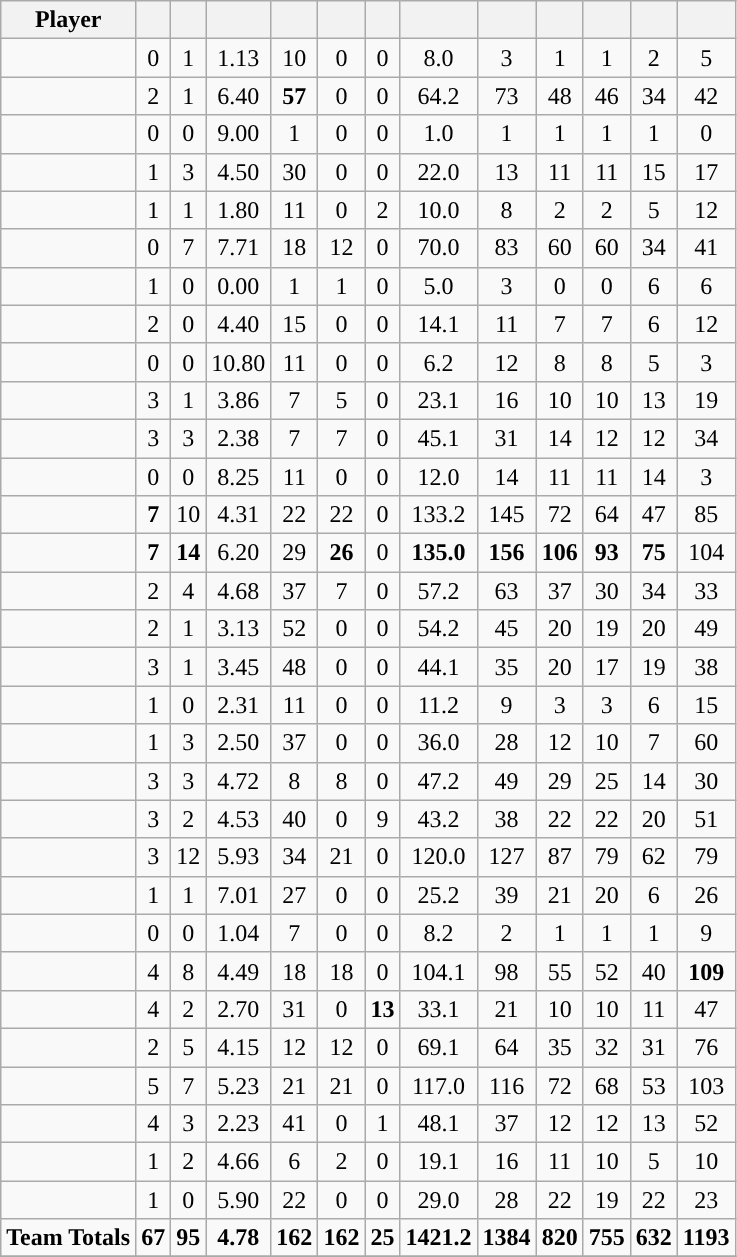<table class="wikitable sortable" style="text-align:center;">
<tr>
<th>Player</th>
<th></th>
<th></th>
<th></th>
<th></th>
<th></th>
<th></th>
<th></th>
<th></th>
<th></th>
<th></th>
<th></th>
<th></th>
</tr>
<tr>
<td align=left></td>
<td>0</td>
<td>1</td>
<td>1.13</td>
<td>10</td>
<td>0</td>
<td>0</td>
<td>8.0</td>
<td>3</td>
<td>1</td>
<td>1</td>
<td>2</td>
<td>5</td>
</tr>
<tr>
<td align=left></td>
<td>2</td>
<td>1</td>
<td>6.40</td>
<td><strong>57</strong></td>
<td>0</td>
<td>0</td>
<td>64.2</td>
<td>73</td>
<td>48</td>
<td>46</td>
<td>34</td>
<td>42</td>
</tr>
<tr>
<td align=left></td>
<td>0</td>
<td>0</td>
<td>9.00</td>
<td>1</td>
<td>0</td>
<td>0</td>
<td>1.0</td>
<td>1</td>
<td>1</td>
<td>1</td>
<td>1</td>
<td>0</td>
</tr>
<tr>
<td align=left></td>
<td>1</td>
<td>3</td>
<td>4.50</td>
<td>30</td>
<td>0</td>
<td>0</td>
<td>22.0</td>
<td>13</td>
<td>11</td>
<td>11</td>
<td>15</td>
<td>17</td>
</tr>
<tr>
<td align=left></td>
<td>1</td>
<td>1</td>
<td>1.80</td>
<td>11</td>
<td>0</td>
<td>2</td>
<td>10.0</td>
<td>8</td>
<td>2</td>
<td>2</td>
<td>5</td>
<td>12</td>
</tr>
<tr>
<td align=left></td>
<td>0</td>
<td>7</td>
<td>7.71</td>
<td>18</td>
<td>12</td>
<td>0</td>
<td>70.0</td>
<td>83</td>
<td>60</td>
<td>60</td>
<td>34</td>
<td>41</td>
</tr>
<tr>
<td align=left></td>
<td>1</td>
<td>0</td>
<td>0.00</td>
<td>1</td>
<td>1</td>
<td>0</td>
<td>5.0</td>
<td>3</td>
<td>0</td>
<td>0</td>
<td>6</td>
<td>6</td>
</tr>
<tr>
<td align=left></td>
<td>2</td>
<td>0</td>
<td>4.40</td>
<td>15</td>
<td>0</td>
<td>0</td>
<td>14.1</td>
<td>11</td>
<td>7</td>
<td>7</td>
<td>6</td>
<td>12</td>
</tr>
<tr>
<td align=left></td>
<td>0</td>
<td>0</td>
<td>10.80</td>
<td>11</td>
<td>0</td>
<td>0</td>
<td>6.2</td>
<td>12</td>
<td>8</td>
<td>8</td>
<td>5</td>
<td>3</td>
</tr>
<tr>
<td align=left></td>
<td>3</td>
<td>1</td>
<td>3.86</td>
<td>7</td>
<td>5</td>
<td>0</td>
<td>23.1</td>
<td>16</td>
<td>10</td>
<td>10</td>
<td>13</td>
<td>19</td>
</tr>
<tr>
<td align=left></td>
<td>3</td>
<td>3</td>
<td>2.38</td>
<td>7</td>
<td>7</td>
<td>0</td>
<td>45.1</td>
<td>31</td>
<td>14</td>
<td>12</td>
<td>12</td>
<td>34</td>
</tr>
<tr>
<td align=left></td>
<td>0</td>
<td>0</td>
<td>8.25</td>
<td>11</td>
<td>0</td>
<td>0</td>
<td>12.0</td>
<td>14</td>
<td>11</td>
<td>11</td>
<td>14</td>
<td>3</td>
</tr>
<tr>
<td align=left></td>
<td><strong>7</strong></td>
<td>10</td>
<td>4.31</td>
<td>22</td>
<td>22</td>
<td>0</td>
<td>133.2</td>
<td>145</td>
<td>72</td>
<td>64</td>
<td>47</td>
<td>85</td>
</tr>
<tr>
<td align=left></td>
<td><strong>7</strong></td>
<td><strong>14</strong></td>
<td>6.20</td>
<td>29</td>
<td><strong>26</strong></td>
<td>0</td>
<td><strong>135.0</strong></td>
<td><strong>156</strong></td>
<td><strong>106</strong></td>
<td><strong>93</strong></td>
<td><strong>75</strong></td>
<td>104</td>
</tr>
<tr>
<td align=left></td>
<td>2</td>
<td>4</td>
<td>4.68</td>
<td>37</td>
<td>7</td>
<td>0</td>
<td>57.2</td>
<td>63</td>
<td>37</td>
<td>30</td>
<td>34</td>
<td>33</td>
</tr>
<tr>
<td align=left></td>
<td>2</td>
<td>1</td>
<td>3.13</td>
<td>52</td>
<td>0</td>
<td>0</td>
<td>54.2</td>
<td>45</td>
<td>20</td>
<td>19</td>
<td>20</td>
<td>49</td>
</tr>
<tr>
<td align=left></td>
<td>3</td>
<td>1</td>
<td>3.45</td>
<td>48</td>
<td>0</td>
<td>0</td>
<td>44.1</td>
<td>35</td>
<td>20</td>
<td>17</td>
<td>19</td>
<td>38</td>
</tr>
<tr>
<td align=left></td>
<td>1</td>
<td>0</td>
<td>2.31</td>
<td>11</td>
<td>0</td>
<td>0</td>
<td>11.2</td>
<td>9</td>
<td>3</td>
<td>3</td>
<td>6</td>
<td>15</td>
</tr>
<tr>
<td align=left></td>
<td>1</td>
<td>3</td>
<td>2.50</td>
<td>37</td>
<td>0</td>
<td>0</td>
<td>36.0</td>
<td>28</td>
<td>12</td>
<td>10</td>
<td>7</td>
<td>60</td>
</tr>
<tr>
<td align=left></td>
<td>3</td>
<td>3</td>
<td>4.72</td>
<td>8</td>
<td>8</td>
<td>0</td>
<td>47.2</td>
<td>49</td>
<td>29</td>
<td>25</td>
<td>14</td>
<td>30</td>
</tr>
<tr>
<td align=left></td>
<td>3</td>
<td>2</td>
<td>4.53</td>
<td>40</td>
<td>0</td>
<td>9</td>
<td>43.2</td>
<td>38</td>
<td>22</td>
<td>22</td>
<td>20</td>
<td>51</td>
</tr>
<tr>
<td align=left></td>
<td>3</td>
<td>12</td>
<td>5.93</td>
<td>34</td>
<td>21</td>
<td>0</td>
<td>120.0</td>
<td>127</td>
<td>87</td>
<td>79</td>
<td>62</td>
<td>79</td>
</tr>
<tr>
<td align=left></td>
<td>1</td>
<td>1</td>
<td>7.01</td>
<td>27</td>
<td>0</td>
<td>0</td>
<td>25.2</td>
<td>39</td>
<td>21</td>
<td>20</td>
<td>6</td>
<td>26</td>
</tr>
<tr>
<td align=left></td>
<td>0</td>
<td>0</td>
<td>1.04</td>
<td>7</td>
<td>0</td>
<td>0</td>
<td>8.2</td>
<td>2</td>
<td>1</td>
<td>1</td>
<td>1</td>
<td>9</td>
</tr>
<tr>
<td align=left></td>
<td>4</td>
<td>8</td>
<td>4.49</td>
<td>18</td>
<td>18</td>
<td>0</td>
<td>104.1</td>
<td>98</td>
<td>55</td>
<td>52</td>
<td>40</td>
<td><strong>109</strong></td>
</tr>
<tr>
<td align=left></td>
<td>4</td>
<td>2</td>
<td>2.70</td>
<td>31</td>
<td>0</td>
<td><strong>13</strong></td>
<td>33.1</td>
<td>21</td>
<td>10</td>
<td>10</td>
<td>11</td>
<td>47</td>
</tr>
<tr>
<td align=left></td>
<td>2</td>
<td>5</td>
<td>4.15</td>
<td>12</td>
<td>12</td>
<td>0</td>
<td>69.1</td>
<td>64</td>
<td>35</td>
<td>32</td>
<td>31</td>
<td>76</td>
</tr>
<tr>
<td align=left></td>
<td>5</td>
<td>7</td>
<td>5.23</td>
<td>21</td>
<td>21</td>
<td>0</td>
<td>117.0</td>
<td>116</td>
<td>72</td>
<td>68</td>
<td>53</td>
<td>103</td>
</tr>
<tr>
<td align=left></td>
<td>4</td>
<td>3</td>
<td>2.23</td>
<td>41</td>
<td>0</td>
<td>1</td>
<td>48.1</td>
<td>37</td>
<td>12</td>
<td>12</td>
<td>13</td>
<td>52</td>
</tr>
<tr>
<td align=left></td>
<td>1</td>
<td>2</td>
<td>4.66</td>
<td>6</td>
<td>2</td>
<td>0</td>
<td>19.1</td>
<td>16</td>
<td>11</td>
<td>10</td>
<td>5</td>
<td>10</td>
</tr>
<tr>
<td align=left></td>
<td>1</td>
<td>0</td>
<td>5.90</td>
<td>22</td>
<td>0</td>
<td>0</td>
<td>29.0</td>
<td>28</td>
<td>22</td>
<td>19</td>
<td>22</td>
<td>23</td>
</tr>
<tr>
<td align=left><strong>Team Totals</strong></td>
<td><strong>67</strong></td>
<td><strong>95</strong></td>
<td><strong>4.78</strong></td>
<td><strong>162</strong></td>
<td><strong>162</strong></td>
<td><strong>25</strong></td>
<td><strong>1421.2</strong></td>
<td><strong>1384</strong></td>
<td><strong>820</strong></td>
<td><strong>755</strong></td>
<td><strong>632</strong></td>
<td><strong>1193</strong></td>
</tr>
<tr class=="sortbottom">
</tr>
</table>
